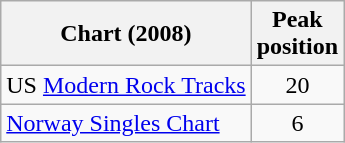<table class="wikitable sortable">
<tr>
<th>Chart (2008)</th>
<th>Peak<br>position</th>
</tr>
<tr>
<td>US <a href='#'>Modern Rock Tracks</a></td>
<td align="center">20</td>
</tr>
<tr>
<td><a href='#'>Norway Singles Chart</a></td>
<td align="center">6</td>
</tr>
</table>
